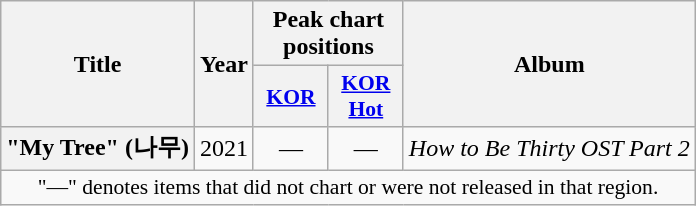<table class="wikitable plainrowheaders" style="text-align:center;">
<tr>
<th scope="col" rowspan="2">Title</th>
<th scope="col" rowspan="2">Year</th>
<th scope="col" colspan="2">Peak chart positions</th>
<th scope="col" rowspan="2">Album</th>
</tr>
<tr>
<th scope="col" style="width:3em;font-size:90%;"><a href='#'>KOR</a></th>
<th scope="col" style="width:3em;font-size:90%;"><a href='#'>KOR Hot</a></th>
</tr>
<tr>
<th scope="row">"My Tree" (나무)</th>
<td>2021</td>
<td>—</td>
<td>—</td>
<td><em>How to Be Thirty OST Part 2</em></td>
</tr>
<tr>
<td colspan="7" style="font-size:90%;">"—" denotes items that did not chart or were not released in that region.</td>
</tr>
</table>
